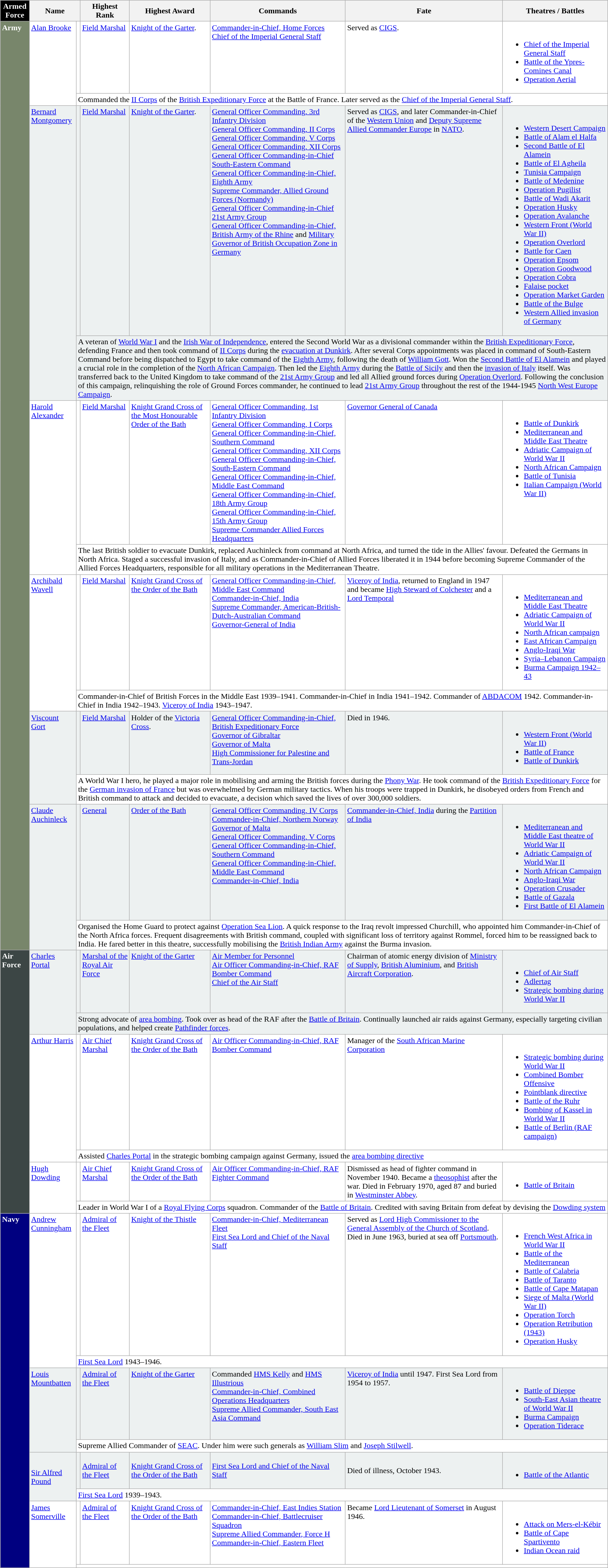<table class="wikitable">
<tr>
<th style="background:#000; color:white;">Armed Force</th>
<th colspan="2">Name</th>
<th>Highest Rank</th>
<th>Highest Award</th>
<th>Commands</th>
<th>Fate</th>
<th>Theatres / Battles</th>
</tr>
<tr style="background:#fff;vertical-align: top;">
<td style="background:#78866b; color:white;" rowspan="12"><strong>Army</strong></td>
<td rowspan="2"><a href='#'>Alan Brooke</a></td>
<td></td>
<td><a href='#'>Field Marshal</a></td>
<td><a href='#'>Knight of the Garter</a>.</td>
<td><a href='#'>Commander-in-Chief, Home Forces</a><br><a href='#'>Chief of the Imperial General Staff</a></td>
<td>Served as <a href='#'>CIGS</a>.</td>
<td><br><ul><li><a href='#'>Chief of the Imperial General Staff</a></li><li><a href='#'>Battle of the Ypres-Comines Canal</a></li><li><a href='#'>Operation Aerial</a></li></ul></td>
</tr>
<tr style="background:#fff;vertical-align: top;">
<td colspan="8">Commanded the <a href='#'>II Corps</a> of the <a href='#'>British Expeditionary Force</a> at the Battle of France. Later served as the <a href='#'>Chief of the Imperial General Staff</a>.</td>
</tr>
<tr style="background:#edf1f1;vertical-align: top;">
<td rowspan="2"><a href='#'>Bernard Montgomery</a></td>
<td></td>
<td><a href='#'>Field Marshal</a></td>
<td><a href='#'>Knight of the Garter</a>.</td>
<td><a href='#'>General Officer Commanding, 3rd Infantry Division</a><br><a href='#'>General Officer Commanding, II Corps</a><br><a href='#'>General Officer Commanding, V Corps</a><br><a href='#'>General Officer Commanding, XII Corps</a><br><a href='#'>General Officer Commanding-in-Chief South-Eastern Command</a><br><a href='#'>General Officer Commanding-in-Chief, Eighth Army</a><br><a href='#'>Supreme Commander, Allied Ground Forces (Normandy)</a><br><a href='#'>General Officer Commanding-in-Chief 21st Army Group</a><br><a href='#'>General Officer Commanding-in-Chief, British Army of the Rhine</a> and <a href='#'>Military Governor of British Occupation Zone in Germany</a></td>
<td>Served as <a href='#'>CIGS</a>, and later Commander-in-Chief of the <a href='#'>Western Union</a> and <a href='#'>Deputy Supreme Allied Commander Europe</a> in <a href='#'>NATO</a>.</td>
<td><br><ul><li><a href='#'>Western Desert Campaign</a></li><li><a href='#'>Battle of Alam el Halfa</a></li><li><a href='#'>Second Battle of El Alamein</a></li><li><a href='#'>Battle of El Agheila</a></li><li><a href='#'>Tunisia Campaign</a></li><li><a href='#'>Battle of Medenine</a></li><li><a href='#'>Operation Pugilist</a></li><li><a href='#'>Battle of Wadi Akarit</a></li><li><a href='#'>Operation Husky</a></li><li><a href='#'>Operation Avalanche</a></li><li><a href='#'>Western Front (World War II)</a></li><li><a href='#'>Operation Overlord</a></li><li><a href='#'>Battle for Caen</a></li><li><a href='#'>Operation Epsom</a></li><li><a href='#'>Operation Goodwood</a></li><li><a href='#'>Operation Cobra</a></li><li><a href='#'>Falaise pocket</a></li><li><a href='#'>Operation Market Garden</a></li><li><a href='#'>Battle of the Bulge</a></li><li><a href='#'>Western Allied invasion of Germany</a></li></ul></td>
</tr>
<tr style="background:#edf1f1;vertical-align: top;">
<td colspan="8">A veteran of <a href='#'>World War I</a> and the <a href='#'>Irish War of Independence</a>, entered the Second World War as a divisional commander within the <a href='#'>British Expeditionary Force</a>, defending France and then took command of <a href='#'>II Corps</a> during the <a href='#'>evacuation at Dunkirk</a>. After several Corps appointments was placed in command of South-Eastern Command before being dispatched to Egypt to take command of the <a href='#'>Eighth Army</a>, following the death of <a href='#'>William Gott</a>. Won the <a href='#'>Second Battle of El Alamein</a> and played a crucial role in the completion of the <a href='#'>North African Campaign</a>. Then led the <a href='#'>Eighth Army</a> during the <a href='#'>Battle of Sicily</a> and then the <a href='#'>invasion of Italy</a> itself. Was transferred back to the United Kingdom to take command of the <a href='#'>21st Army Group</a> and led all Allied ground forces during <a href='#'>Operation Overlord</a>. Following the conclusion of this campaign, relinquishing the role of Ground Forces commander, he continued to lead <a href='#'>21st Army Group</a> throughout the rest of the 1944-1945 <a href='#'>North West Europe Campaign</a>.</td>
</tr>
<tr style="background:#fff;vertical-align: top;">
<td rowspan="2"><a href='#'>Harold Alexander</a></td>
<td></td>
<td><a href='#'>Field Marshal</a></td>
<td><a href='#'>Knight Grand Cross of the Most Honourable Order of the Bath</a></td>
<td><a href='#'>General Officer Commanding, 1st Infantry Division</a><br><a href='#'>General Officer Commanding, I Corps</a><br><a href='#'>General Officer Commanding-in-Chief, Southern Command</a><br><a href='#'>General Officer Commanding, XII Corps</a><br><a href='#'>General Officer Commanding-in-Chief, South-Eastern Command</a><br><a href='#'>General Officer Commanding-in-Chief, Middle East Command</a><br><a href='#'>General Officer Commanding-in-Chief, 18th Army Group</a><br><a href='#'>General Officer Commanding-in-Chief, 15th Army Group</a><br><a href='#'>Supreme Commander Allied Forces Headquarters</a></td>
<td><a href='#'>Governor General of Canada</a></td>
<td><br><ul><li><a href='#'>Battle of Dunkirk</a></li><li><a href='#'>Mediterranean and Middle East Theatre</a></li><li><a href='#'>Adriatic Campaign of World War II</a></li><li><a href='#'>North African Campaign</a></li><li><a href='#'>Battle of Tunisia</a></li><li><a href='#'>Italian Campaign (World War II)</a></li></ul></td>
</tr>
<tr style="background:white;vertical-align: top;">
<td colspan="8">The last British soldier to evacuate Dunkirk, replaced Auchinleck from command at North Africa, and turned the tide in the Allies' favour. Defeated the Germans in North Africa. Staged a successful invasion of Italy, and as Commander-in-Chief of Allied Forces liberated it in 1944 before becoming Supreme Commander of the Allied Forces Headquarters, responsible for all military operations in the Mediterranean Theatre.</td>
</tr>
<tr style="background:#fff;vertical-align: top;">
<td rowspan="2"><a href='#'>Archibald Wavell</a></td>
<td></td>
<td><a href='#'>Field Marshal</a></td>
<td><a href='#'>Knight Grand Cross of the Order of the Bath</a></td>
<td><a href='#'>General Officer Commanding-in-Chief, Middle East Command</a><br><a href='#'>Commander-in-Chief, India</a><br><a href='#'>Supreme Commander, American-British-Dutch-Australian Command</a><br><a href='#'>Governor-General of India</a></td>
<td><a href='#'>Viceroy of India</a>, returned to England in 1947 and became <a href='#'>High Steward of Colchester</a> and a <a href='#'>Lord Temporal</a></td>
<td><br><ul><li><a href='#'>Mediterranean and Middle East Theatre</a></li><li><a href='#'>Adriatic Campaign of World War II</a></li><li><a href='#'>North African campaign</a></li><li><a href='#'>East African Campaign</a></li><li><a href='#'>Anglo-Iraqi War</a></li><li><a href='#'>Syria–Lebanon Campaign</a></li><li><a href='#'>Burma Campaign 1942–43</a></li></ul></td>
</tr>
<tr style="background:white;">
<td colspan="8">Commander-in-Chief of British Forces in the Middle East 1939–1941. Commander-in-Chief in India 1941–1942. Commander of <a href='#'>ABDACOM</a> 1942. Commander-in-Chief in India 1942–1943. <a href='#'>Viceroy of India</a> 1943–1947.</td>
</tr>
<tr style="background:#edf1f1;vertical-align: top;">
<td rowspan="2"><a href='#'>Viscount Gort</a></td>
<td></td>
<td><a href='#'>Field Marshal</a></td>
<td>Holder of the <a href='#'>Victoria Cross</a>.</td>
<td><a href='#'>General Officer Commanding-in-Chief, British Expeditionary Force</a><br><a href='#'>Governor of Gibraltar</a><br><a href='#'>Governor of Malta</a><br><a href='#'>High Commissioner for Palestine and Trans-Jordan</a></td>
<td>Died in 1946.</td>
<td><br><ul><li><a href='#'>Western Front (World War II)</a></li><li><a href='#'>Battle of France</a></li><li><a href='#'>Battle of Dunkirk</a></li></ul></td>
</tr>
<tr style="background:#fff;vertical-align: top;">
<td colspan="8">A World War I hero, he played a major role in mobilising and arming the British forces during the <a href='#'>Phony War</a>. He took command of the <a href='#'>British Expeditionary Force</a> for the <a href='#'>German invasion of France</a> but was overwhelmed by German military tactics. When his troops were trapped in Dunkirk, he disobeyed orders from French and British command to attack and decided to evacuate, a decision which saved the lives of over 300,000 soldiers.</td>
</tr>
<tr style="background:#edf1f1;vertical-align: top;">
<td rowspan="2"><a href='#'>Claude Auchinleck</a></td>
<td></td>
<td><a href='#'>General</a></td>
<td><a href='#'>Order of the Bath</a></td>
<td><a href='#'>General Officer Commanding, IV Corps</a><br><a href='#'>Commander-in-Chief, Northern Norway</a><br><a href='#'>Governor of Malta</a><br><a href='#'>General Officer Commanding, V Corps</a><br><a href='#'>General Officer Commanding-in-Chief, Southern Command</a><br><a href='#'>General Officer Commanding-in-Chief, Middle East Command</a><br><a href='#'>Commander-in-Chief, India</a></td>
<td><a href='#'>Commander-in-Chief, India</a> during the <a href='#'>Partition of India</a></td>
<td><br><ul><li><a href='#'>Mediterranean and Middle East theatre of World War II</a></li><li><a href='#'>Adriatic Campaign of World War II</a></li><li><a href='#'>North African Campaign</a></li><li><a href='#'>Anglo-Iraqi War</a></li><li><a href='#'>Operation Crusader</a></li><li><a href='#'>Battle of Gazala</a></li><li><a href='#'>First Battle of El Alamein</a></li></ul></td>
</tr>
<tr style="background:white;vertical-align: top;">
<td colspan="8">Organised the Home Guard to protect against <a href='#'>Operation Sea Lion</a>. A quick response to the Iraq revolt impressed Churchill, who appointed him Commander-in-Chief of the North Africa forces. Frequent disagreements with British command, coupled with significant loss of territory against Rommel, forced him to be reassigned back to India. He fared better in this theatre, successfully mobilising the <a href='#'>British Indian Army</a> against the Burma invasion.</td>
</tr>
<tr style="background:#edf1f1;vertical-align: top;">
<td style="background:#3c4645; color:white;" rowspan="6"><strong>Air Force</strong></td>
<td rowspan="2"><a href='#'>Charles Portal</a></td>
<td></td>
<td><a href='#'>Marshal of the Royal Air Force</a></td>
<td><a href='#'>Knight of the Garter</a></td>
<td><a href='#'>Air Member for Personnel</a><br><a href='#'>Air Officer Commanding-in-Chief, RAF Bomber Command</a><br><a href='#'>Chief of the Air Staff</a></td>
<td>Chairman of atomic energy division of <a href='#'>Ministry of Supply</a>, <a href='#'>British Aluminium</a>, and <a href='#'>British Aircraft Corporation</a>.</td>
<td><br><ul><li><a href='#'>Chief of Air Staff</a></li><li><a href='#'>Adlertag</a></li><li><a href='#'>Strategic bombing during World War II</a></li></ul></td>
</tr>
<tr style="background:#edf1f1;vertical-align: top;">
<td colspan="8">Strong advocate of <a href='#'>area bombing</a>. Took over as head of the RAF after the <a href='#'>Battle of Britain</a>. Continually launched air raids against Germany, especially targeting civilian populations, and helped create <a href='#'>Pathfinder forces</a>.</td>
</tr>
<tr style="background:#fff;vertical-align: top;">
<td rowspan="2"><a href='#'>Arthur Harris</a></td>
<td></td>
<td><a href='#'>Air Chief Marshal</a></td>
<td><a href='#'>Knight Grand Cross of the Order of the Bath</a></td>
<td><a href='#'>Air Officer Commanding-in-Chief, RAF Bomber Command</a></td>
<td>Manager of the <a href='#'>South African Marine Corporation</a></td>
<td><br><ul><li><a href='#'>Strategic bombing during World War II</a></li><li><a href='#'>Combined Bomber Offensive</a></li><li><a href='#'>Pointblank directive</a></li><li><a href='#'>Battle of the Ruhr</a></li><li><a href='#'>Bombing of Kassel in World War II</a></li><li><a href='#'>Battle of Berlin (RAF campaign)</a></li></ul></td>
</tr>
<tr style="background:white;">
<td colspan="8">Assisted <a href='#'>Charles Portal</a> in the strategic bombing campaign against Germany, issued the <a href='#'>area bombing directive</a></td>
</tr>
<tr style="background:#fff;vertical-align: top;">
<td rowspan="2"><a href='#'>Hugh Dowding</a></td>
<td></td>
<td><a href='#'>Air Chief Marshal</a></td>
<td><a href='#'>Knight Grand Cross of the Order of the Bath</a></td>
<td><a href='#'>Air Officer Commanding-in-Chief, RAF Fighter Command</a></td>
<td>Dismissed as head of fighter command in November 1940. Became a <a href='#'>theosophist</a> after the war. Died in February 1970, aged 87 and buried in <a href='#'>Westminster Abbey</a>.</td>
<td><br><ul><li><a href='#'>Battle of Britain</a></li></ul></td>
</tr>
<tr style="background:white;vertical-align: top;">
<td colspan="8">Leader in World War I of a <a href='#'>Royal Flying Corps</a> squadron. Commander of the <a href='#'>Battle of Britain</a>. Credited with saving Britain from defeat by devising the <a href='#'>Dowding system</a></td>
</tr>
<tr style="background:white;vertical-align: top;">
<td style="background:navy; color:white;" rowspan="8"><strong>Navy</strong></td>
<td rowspan="2"><a href='#'>Andrew Cunningham</a></td>
<td></td>
<td><a href='#'>Admiral of the Fleet</a></td>
<td><a href='#'>Knight of the Thistle</a></td>
<td><a href='#'>Commander-in-Chief, Mediterranean Fleet</a><br><a href='#'>First Sea Lord and Chief of the Naval Staff</a></td>
<td>Served as <a href='#'>Lord High Commissioner to the General Assembly of the Church of Scotland</a>. Died in June 1963, buried at sea off <a href='#'>Portsmouth</a>.</td>
<td><br><ul><li><a href='#'>French West Africa in World War II</a></li><li><a href='#'>Battle of the Mediterranean</a></li><li><a href='#'>Battle of Calabria</a></li><li><a href='#'>Battle of Taranto</a></li><li><a href='#'>Battle of Cape Matapan</a></li><li><a href='#'>Siege of Malta (World War II)</a></li><li><a href='#'>Operation Torch</a></li><li><a href='#'>Operation Retribution (1943)</a></li><li><a href='#'>Operation Husky</a></li></ul></td>
</tr>
<tr style="background:#ffffff;vertical-align: top;">
<td colspan="8"><a href='#'>First Sea Lord</a> 1943–1946.</td>
</tr>
<tr style="background:#edf1f1;vertical-align: top;">
<td rowspan="2"><a href='#'>Louis Mountbatten</a></td>
<td></td>
<td><a href='#'>Admiral of the Fleet</a></td>
<td><a href='#'>Knight of the Garter</a></td>
<td>Commanded <a href='#'>HMS Kelly</a> and <a href='#'>HMS Illustrious</a><br><a href='#'>Commander-in-Chief, Combined Operations Headquarters</a><br><a href='#'>Supreme Allied Commander, South East Asia Command</a></td>
<td><a href='#'>Viceroy of India</a> until 1947. First Sea Lord from 1954 to 1957.</td>
<td><br><ul><li><a href='#'>Battle of Dieppe</a></li><li><a href='#'>South-East Asian theatre of World War II</a></li><li><a href='#'>Burma Campaign</a></li><li><a href='#'>Operation Tiderace</a></li></ul></td>
</tr>
<tr style="background:white;vertical-align: top;">
<td colspan="8">Supreme Allied Commander of <a href='#'>SEAC</a>. Under him were such generals as <a href='#'>William Slim</a> and <a href='#'>Joseph Stilwell</a>.</td>
</tr>
<tr style="background:#edf1f1;">
<td rowspan="2"><a href='#'>Sir Alfred Pound</a></td>
<td></td>
<td><a href='#'>Admiral of the Fleet</a></td>
<td><a href='#'>Knight Grand Cross of the Order of the Bath</a></td>
<td><a href='#'>First Sea Lord and Chief of the Naval Staff</a></td>
<td>Died of illness, October 1943.</td>
<td><br><ul><li><a href='#'>Battle of the Atlantic</a></li></ul></td>
</tr>
<tr style="background:white;vertical-align: top;">
<td colspan="8"><a href='#'>First Sea Lord</a> 1939–1943.</td>
</tr>
<tr style="background:#ffffff;vertical-align: top;">
<td rowspan="2"><a href='#'>James Somerville</a></td>
<td></td>
<td><a href='#'>Admiral of the Fleet</a></td>
<td><a href='#'>Knight Grand Cross of the Order of the Bath</a></td>
<td><a href='#'>Commander-in-Chief, East Indies Station</a><br><a href='#'>Commander-in-Chief, Battlecruiser Squadron</a><br><a href='#'>Supreme Allied Commander, Force H</a><br><a href='#'>Commander-in-Chief, Eastern Fleet</a></td>
<td>Became <a href='#'>Lord Lieutenant of Somerset</a> in August 1946.</td>
<td><br><ul><li><a href='#'>Attack on Mers-el-Kébir</a></li><li><a href='#'>Battle of Cape Spartivento</a></li><li><a href='#'>Indian Ocean raid</a></li></ul></td>
</tr>
<tr style="background:white;vertical-align: top;">
<td colspan="8"></td>
</tr>
</table>
